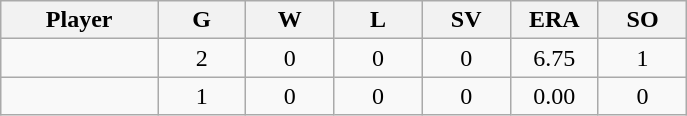<table class="wikitable sortable">
<tr>
<th bgcolor="#DDDDFF" width="16%">Player</th>
<th bgcolor="#DDDDFF" width="9%">G</th>
<th bgcolor="#DDDDFF" width="9%">W</th>
<th bgcolor="#DDDDFF" width="9%">L</th>
<th bgcolor="#DDDDFF" width="9%">SV</th>
<th bgcolor="#DDDDFF" width="9%">ERA</th>
<th bgcolor="#DDDDFF" width="9%">SO</th>
</tr>
<tr align="center">
<td></td>
<td>2</td>
<td>0</td>
<td>0</td>
<td>0</td>
<td>6.75</td>
<td>1</td>
</tr>
<tr align="center">
<td></td>
<td>1</td>
<td>0</td>
<td>0</td>
<td>0</td>
<td>0.00</td>
<td>0</td>
</tr>
</table>
